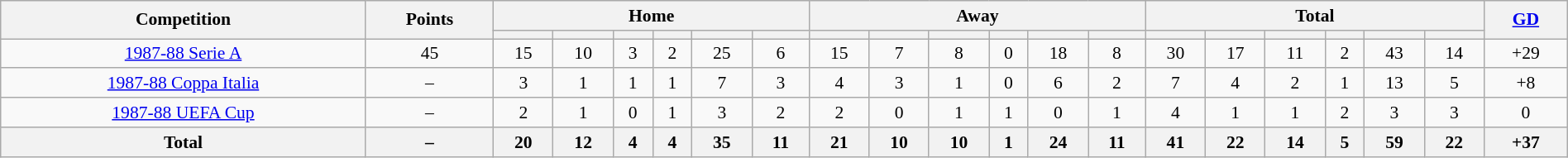<table class="wikitable" style="font-size:90%;width:100%;margin:auto;clear:both;text-align:center;">
<tr>
<th rowspan="2">Competition</th>
<th rowspan="2">Points</th>
<th colspan="6">Home</th>
<th colspan="6">Away</th>
<th colspan="6">Total</th>
<th rowspan="2"><a href='#'>GD</a></th>
</tr>
<tr>
<th></th>
<th></th>
<th></th>
<th></th>
<th></th>
<th></th>
<th></th>
<th></th>
<th></th>
<th></th>
<th></th>
<th></th>
<th></th>
<th></th>
<th></th>
<th></th>
<th></th>
<th></th>
</tr>
<tr>
<td><a href='#'>1987-88 Serie A</a></td>
<td>45</td>
<td>15</td>
<td>10</td>
<td>3</td>
<td>2</td>
<td>25</td>
<td>6</td>
<td>15</td>
<td>7</td>
<td>8</td>
<td>0</td>
<td>18</td>
<td>8</td>
<td>30</td>
<td>17</td>
<td>11</td>
<td>2</td>
<td>43</td>
<td>14</td>
<td>+29</td>
</tr>
<tr>
<td> <a href='#'>1987-88 Coppa Italia</a></td>
<td>–</td>
<td>3</td>
<td>1</td>
<td>1</td>
<td>1</td>
<td>7</td>
<td>3</td>
<td>4</td>
<td>3</td>
<td>1</td>
<td>0</td>
<td>6</td>
<td>2</td>
<td>7</td>
<td>4</td>
<td>2</td>
<td>1</td>
<td>13</td>
<td>5</td>
<td>+8</td>
</tr>
<tr>
<td><a href='#'>1987-88 UEFA Cup</a></td>
<td>–</td>
<td>2</td>
<td>1</td>
<td>0</td>
<td>1</td>
<td>3</td>
<td>2</td>
<td>2</td>
<td>0</td>
<td>1</td>
<td>1</td>
<td>0</td>
<td>1</td>
<td>4</td>
<td>1</td>
<td>1</td>
<td>2</td>
<td>3</td>
<td>3</td>
<td>0</td>
</tr>
<tr>
<th>Total</th>
<th>–</th>
<th>20</th>
<th>12</th>
<th>4</th>
<th>4</th>
<th>35</th>
<th>11</th>
<th>21</th>
<th>10</th>
<th>10</th>
<th>1</th>
<th>24</th>
<th>11</th>
<th>41</th>
<th>22</th>
<th>14</th>
<th>5</th>
<th>59</th>
<th>22</th>
<th>+37</th>
</tr>
</table>
